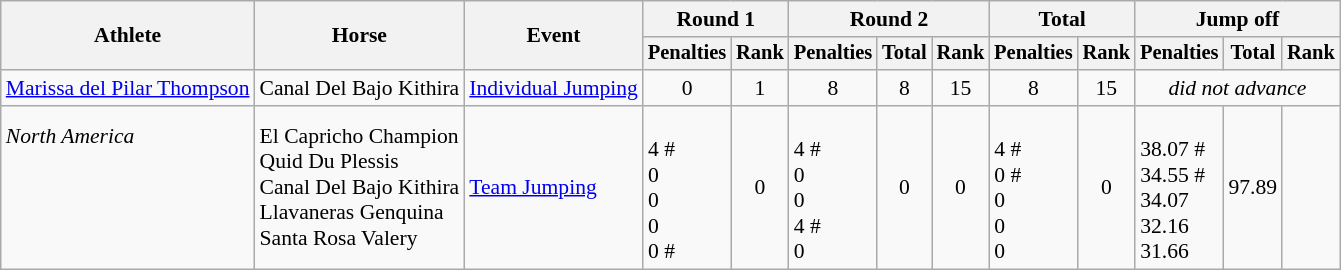<table class="wikitable" border="1" style="font-size:90%">
<tr>
<th rowspan=2>Athlete</th>
<th rowspan=2>Horse</th>
<th rowspan=2>Event</th>
<th colspan=2>Round 1</th>
<th colspan=3>Round 2</th>
<th colspan=2>Total</th>
<th colspan=3>Jump off</th>
</tr>
<tr style="font-size:95%">
<th>Penalties</th>
<th>Rank</th>
<th>Penalties</th>
<th>Total</th>
<th>Rank</th>
<th>Penalties</th>
<th>Rank</th>
<th>Penalties</th>
<th>Total</th>
<th>Rank</th>
</tr>
<tr align=center>
<td align=left><a href='#'>Marissa del Pilar Thompson</a></td>
<td align=left>Canal Del Bajo Kithira</td>
<td align=left><a href='#'>Individual Jumping</a></td>
<td>0</td>
<td>1</td>
<td>8</td>
<td>8</td>
<td>15</td>
<td>8</td>
<td>15</td>
<td Colspan=3><em>did not advance</em></td>
</tr>
<tr align=center>
<td align=left><em>North America</em><br> <br><br><br><br></td>
<td align=left>El Capricho Champion<br>Quid Du Plessis<br>Canal Del Bajo Kithira<br>Llavaneras Genquina<br>Santa Rosa Valery</td>
<td align=left><a href='#'>Team Jumping</a></td>
<td align=left><br>4 #<br>0<br>0<br>0<br>0 #</td>
<td>0</td>
<td align=left><br>4 #<br>0<br>0<br>4 #<br>0</td>
<td>0</td>
<td>0</td>
<td align=left><br>4 #<br>0 #<br>0<br>0<br>0</td>
<td>0</td>
<td align=left><br>38.07 #<br>34.55 #<br>34.07<br>32.16<br>31.66</td>
<td>97.89</td>
<td></td>
</tr>
</table>
